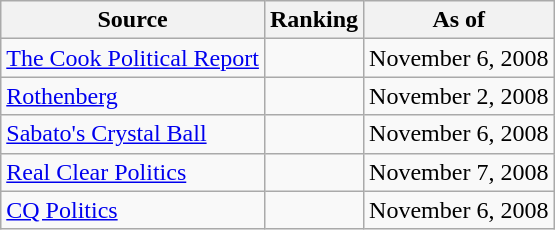<table class="wikitable" style="text-align:center">
<tr>
<th>Source</th>
<th>Ranking</th>
<th>As of</th>
</tr>
<tr>
<td align=left><a href='#'>The Cook Political Report</a></td>
<td></td>
<td>November 6, 2008</td>
</tr>
<tr>
<td align=left><a href='#'>Rothenberg</a></td>
<td></td>
<td>November 2, 2008</td>
</tr>
<tr>
<td align=left><a href='#'>Sabato's Crystal Ball</a></td>
<td></td>
<td>November 6, 2008</td>
</tr>
<tr>
<td align=left><a href='#'>Real Clear Politics</a></td>
<td></td>
<td>November 7, 2008</td>
</tr>
<tr>
<td align=left><a href='#'>CQ Politics</a></td>
<td></td>
<td>November 6, 2008</td>
</tr>
</table>
